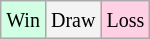<table class="wikitable">
<tr>
<td style="background-color: #d0ffe3;"><small>Win</small></td>
<td style="background-color: #f3f3f3;"><small>Draw</small></td>
<td style="background-color: #ffd0e3;"><small>Loss</small></td>
</tr>
</table>
